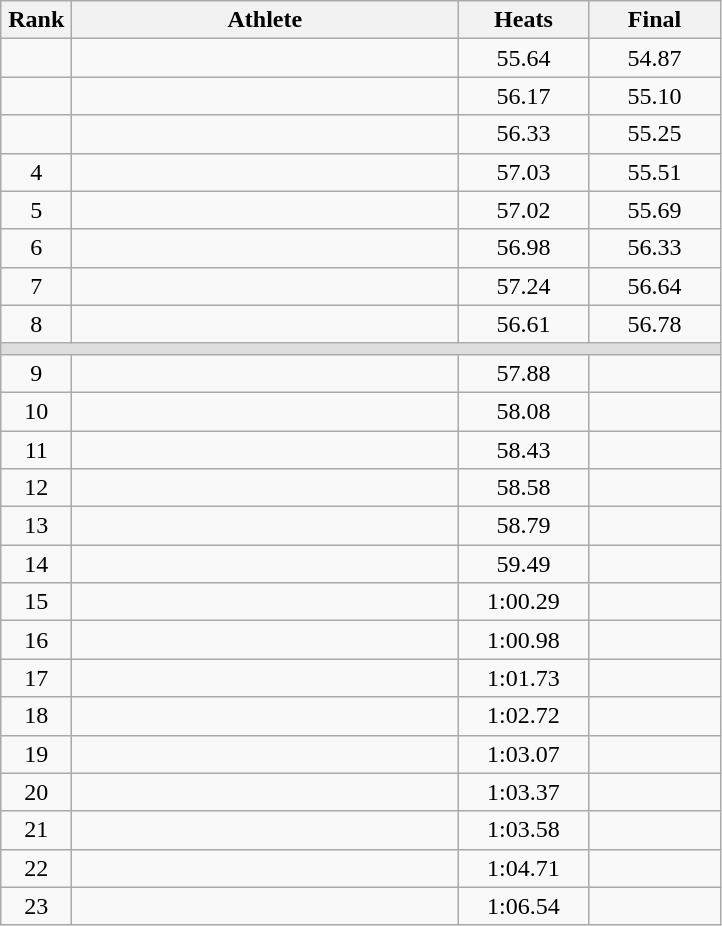<table class=wikitable style="text-align:center">
<tr>
<th width=40>Rank</th>
<th width=250>Athlete</th>
<th width=80>Heats</th>
<th width=80>Final</th>
</tr>
<tr>
<td></td>
<td align=left></td>
<td>55.64</td>
<td>54.87</td>
</tr>
<tr>
<td></td>
<td align=left></td>
<td>56.17</td>
<td>55.10</td>
</tr>
<tr>
<td></td>
<td align=left></td>
<td>56.33</td>
<td>55.25</td>
</tr>
<tr>
<td>4</td>
<td align=left></td>
<td>57.03</td>
<td>55.51</td>
</tr>
<tr>
<td>5</td>
<td align=left></td>
<td>57.02</td>
<td>55.69</td>
</tr>
<tr>
<td>6</td>
<td align=left></td>
<td>56.98</td>
<td>56.33</td>
</tr>
<tr>
<td>7</td>
<td align=left></td>
<td>57.24</td>
<td>56.64</td>
</tr>
<tr>
<td>8</td>
<td align=left></td>
<td>56.61</td>
<td>56.78</td>
</tr>
<tr bgcolor=#DDDDDD>
<td colspan=4></td>
</tr>
<tr>
<td>9</td>
<td align=left></td>
<td>57.88</td>
<td></td>
</tr>
<tr>
<td>10</td>
<td align=left></td>
<td>58.08</td>
<td></td>
</tr>
<tr>
<td>11</td>
<td align=left></td>
<td>58.43</td>
<td></td>
</tr>
<tr>
<td>12</td>
<td align=left></td>
<td>58.58</td>
<td></td>
</tr>
<tr>
<td>13</td>
<td align=left></td>
<td>58.79</td>
<td></td>
</tr>
<tr>
<td>14</td>
<td align=left></td>
<td>59.49</td>
<td></td>
</tr>
<tr>
<td>15</td>
<td align=left></td>
<td>1:00.29</td>
<td></td>
</tr>
<tr>
<td>16</td>
<td align=left></td>
<td>1:00.98</td>
<td></td>
</tr>
<tr>
<td>17</td>
<td align=left></td>
<td>1:01.73</td>
<td></td>
</tr>
<tr>
<td>18</td>
<td align=left></td>
<td>1:02.72</td>
<td></td>
</tr>
<tr>
<td>19</td>
<td align=left></td>
<td>1:03.07</td>
<td></td>
</tr>
<tr>
<td>20</td>
<td align=left></td>
<td>1:03.37</td>
<td></td>
</tr>
<tr>
<td>21</td>
<td align=left></td>
<td>1:03.58</td>
<td></td>
</tr>
<tr>
<td>22</td>
<td align=left></td>
<td>1:04.71</td>
<td></td>
</tr>
<tr>
<td>23</td>
<td align=left></td>
<td>1:06.54</td>
<td></td>
</tr>
</table>
